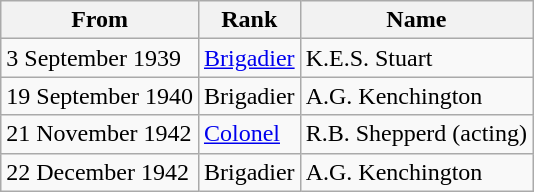<table class="wikitable">
<tr>
<th>From</th>
<th>Rank</th>
<th>Name</th>
</tr>
<tr>
<td>3 September 1939</td>
<td><a href='#'>Brigadier</a></td>
<td>K.E.S. Stuart</td>
</tr>
<tr>
<td>19 September 1940</td>
<td>Brigadier</td>
<td>A.G. Kenchington</td>
</tr>
<tr>
<td>21 November 1942</td>
<td><a href='#'>Colonel</a></td>
<td>R.B. Shepperd (acting)</td>
</tr>
<tr>
<td>22 December 1942</td>
<td>Brigadier</td>
<td>A.G. Kenchington</td>
</tr>
</table>
